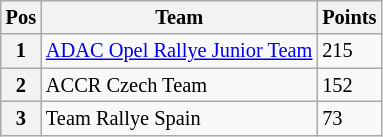<table class="wikitable" style="font-size: 85%;">
<tr>
<th>Pos</th>
<th>Team</th>
<th>Points</th>
</tr>
<tr>
<th>1</th>
<td> <a href='#'>ADAC Opel Rallye Junior Team</a></td>
<td>215</td>
</tr>
<tr>
<th>2</th>
<td> ACCR Czech Team</td>
<td>152</td>
</tr>
<tr>
<th>3</th>
<td> Team Rallye Spain</td>
<td>73</td>
</tr>
</table>
